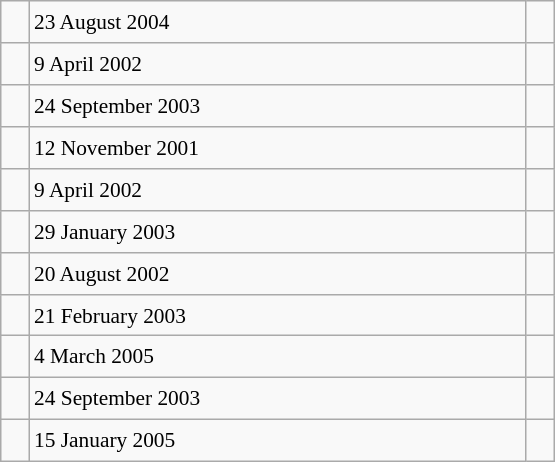<table class="wikitable" style="font-size: 89%; float: left; width: 26em; margin-right: 1em; height: 308px">
<tr>
<td></td>
<td>23 August 2004</td>
<td></td>
</tr>
<tr>
<td></td>
<td>9 April 2002</td>
<td></td>
</tr>
<tr>
<td></td>
<td>24 September 2003</td>
<td></td>
</tr>
<tr>
<td></td>
<td>12 November 2001</td>
<td></td>
</tr>
<tr>
<td></td>
<td>9 April 2002</td>
<td></td>
</tr>
<tr>
<td></td>
<td>29 January 2003</td>
<td></td>
</tr>
<tr>
<td></td>
<td>20 August 2002</td>
<td></td>
</tr>
<tr>
<td></td>
<td>21 February 2003</td>
<td></td>
</tr>
<tr>
<td></td>
<td>4 March 2005</td>
<td></td>
</tr>
<tr>
<td></td>
<td>24 September 2003</td>
<td></td>
</tr>
<tr>
<td></td>
<td>15 January 2005</td>
<td></td>
</tr>
</table>
